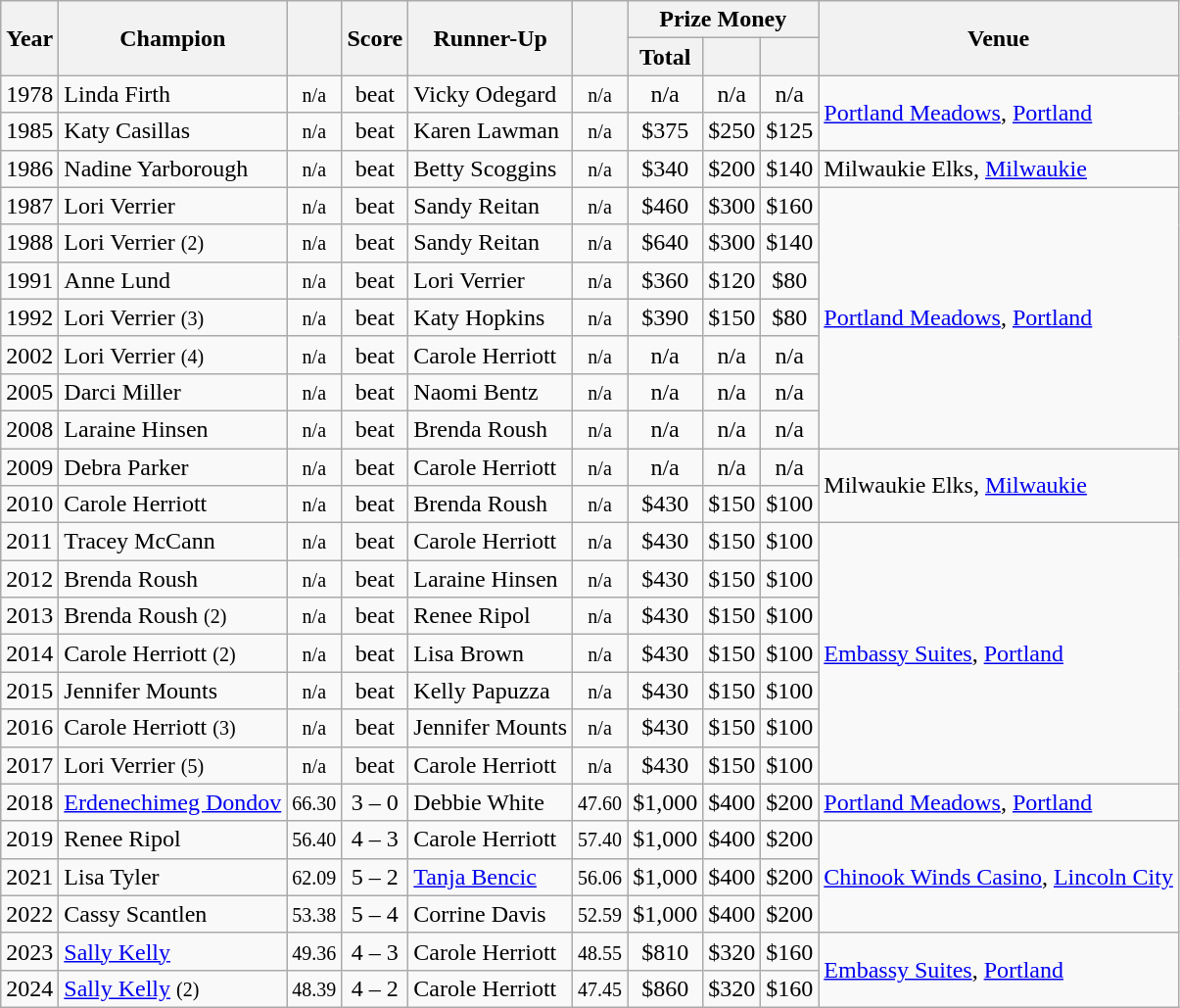<table class="wikitable sortable">
<tr>
<th rowspan=2>Year</th>
<th rowspan=2>Champion</th>
<th rowspan=2></th>
<th rowspan=2>Score</th>
<th rowspan=2>Runner-Up</th>
<th rowspan=2></th>
<th colspan=3>Prize Money</th>
<th rowspan=2>Venue</th>
</tr>
<tr>
<th>Total</th>
<th></th>
<th></th>
</tr>
<tr>
<td>1978</td>
<td> Linda Firth</td>
<td align=center><small><span>n/a</span></small></td>
<td align=center>beat</td>
<td> Vicky Odegard</td>
<td align=center><small><span>n/a</span></small></td>
<td align=center>n/a</td>
<td align=center>n/a</td>
<td align=center>n/a</td>
<td rowspan=2><a href='#'>Portland Meadows</a>, <a href='#'>Portland</a></td>
</tr>
<tr>
<td>1985</td>
<td> Katy Casillas</td>
<td align=center><small><span>n/a</span></small></td>
<td align=center>beat</td>
<td> Karen Lawman</td>
<td align=center><small><span>n/a</span></small></td>
<td align=center>$375</td>
<td align=center>$250</td>
<td align=center>$125</td>
</tr>
<tr>
<td>1986</td>
<td> Nadine Yarborough</td>
<td align=center><small><span>n/a</span></small></td>
<td align=center>beat</td>
<td> Betty Scoggins</td>
<td align=center><small><span>n/a</span></small></td>
<td align=center>$340</td>
<td align=center>$200</td>
<td align=center>$140</td>
<td>Milwaukie Elks, <a href='#'>Milwaukie</a></td>
</tr>
<tr>
<td>1987</td>
<td> Lori Verrier</td>
<td align=center><small><span>n/a</span></small></td>
<td align=center>beat</td>
<td> Sandy Reitan</td>
<td align=center><small><span>n/a</span></small></td>
<td align=center>$460</td>
<td align=center>$300</td>
<td align=center>$160</td>
<td rowspan=7><a href='#'>Portland Meadows</a>, <a href='#'>Portland</a></td>
</tr>
<tr>
<td>1988</td>
<td> Lori Verrier <small>(2)</small></td>
<td align=center><small><span>n/a</span></small></td>
<td align=center>beat</td>
<td> Sandy Reitan</td>
<td align=center><small><span>n/a</span></small></td>
<td align=center>$640</td>
<td align=center>$300</td>
<td align=center>$140</td>
</tr>
<tr>
<td>1991</td>
<td> Anne Lund</td>
<td align=center><small><span>n/a</span></small></td>
<td align=center>beat</td>
<td> Lori Verrier</td>
<td align=center><small><span>n/a</span></small></td>
<td align=center>$360</td>
<td align=center>$120</td>
<td align=center>$80</td>
</tr>
<tr>
<td>1992</td>
<td> Lori Verrier <small>(3)</small></td>
<td align=center><small><span>n/a</span></small></td>
<td align=center>beat</td>
<td> Katy Hopkins</td>
<td align=center><small><span>n/a</span></small></td>
<td align=center>$390</td>
<td align=center>$150</td>
<td align=center>$80</td>
</tr>
<tr>
<td>2002</td>
<td> Lori Verrier <small>(4)</small></td>
<td align=center><small><span>n/a</span></small></td>
<td align=center>beat</td>
<td> Carole Herriott</td>
<td align=center><small><span>n/a</span></small></td>
<td align=center>n/a</td>
<td align=center>n/a</td>
<td align=center>n/a</td>
</tr>
<tr>
<td>2005</td>
<td> Darci Miller</td>
<td align=center><small><span>n/a</span></small></td>
<td align=center>beat</td>
<td> Naomi Bentz</td>
<td align=center><small><span>n/a</span></small></td>
<td align=center>n/a</td>
<td align=center>n/a</td>
<td align=center>n/a</td>
</tr>
<tr>
<td>2008</td>
<td> Laraine Hinsen</td>
<td align=center><small><span>n/a</span></small></td>
<td align=center>beat</td>
<td> Brenda Roush</td>
<td align=center><small><span>n/a</span></small></td>
<td align=center>n/a</td>
<td align=center>n/a</td>
<td align=center>n/a</td>
</tr>
<tr>
<td>2009</td>
<td> Debra Parker</td>
<td align=center><small><span>n/a</span></small></td>
<td align=center>beat</td>
<td> Carole Herriott</td>
<td align=center><small><span>n/a</span></small></td>
<td align=center>n/a</td>
<td align=center>n/a</td>
<td align=center>n/a</td>
<td rowspan=2>Milwaukie Elks, <a href='#'>Milwaukie</a></td>
</tr>
<tr>
<td>2010</td>
<td> Carole Herriott</td>
<td align=center><small><span>n/a</span></small></td>
<td align=center>beat</td>
<td> Brenda Roush</td>
<td align=center><small><span>n/a</span></small></td>
<td align=center>$430</td>
<td align=center>$150</td>
<td align=center>$100</td>
</tr>
<tr>
<td>2011</td>
<td> Tracey McCann</td>
<td align=center><small><span>n/a</span></small></td>
<td align=center>beat</td>
<td> Carole Herriott</td>
<td align=center><small><span>n/a</span></small></td>
<td align=center>$430</td>
<td align=center>$150</td>
<td align=center>$100</td>
<td rowspan=7><a href='#'>Embassy Suites</a>, <a href='#'>Portland</a></td>
</tr>
<tr>
<td>2012</td>
<td> Brenda Roush</td>
<td align=center><small><span>n/a</span></small></td>
<td align=center>beat</td>
<td> Laraine Hinsen</td>
<td align=center><small><span>n/a</span></small></td>
<td align=center>$430</td>
<td align=center>$150</td>
<td align=center>$100</td>
</tr>
<tr>
<td>2013</td>
<td> Brenda Roush <small>(2)</small></td>
<td align=center><small><span>n/a</span></small></td>
<td align=center>beat</td>
<td> Renee Ripol</td>
<td align=center><small><span>n/a</span></small></td>
<td align=center>$430</td>
<td align=center>$150</td>
<td align=center>$100</td>
</tr>
<tr>
<td>2014</td>
<td> Carole Herriott <small>(2)</small></td>
<td align=center><small><span>n/a</span></small></td>
<td align=center>beat</td>
<td> Lisa Brown</td>
<td align=center><small><span>n/a</span></small></td>
<td align=center>$430</td>
<td align=center>$150</td>
<td align=center>$100</td>
</tr>
<tr>
<td>2015</td>
<td> Jennifer Mounts</td>
<td align=center><small><span>n/a</span></small></td>
<td align=center>beat</td>
<td> Kelly Papuzza</td>
<td align=center><small><span>n/a</span></small></td>
<td align=center>$430</td>
<td align=center>$150</td>
<td align=center>$100</td>
</tr>
<tr>
<td>2016</td>
<td> Carole Herriott <small>(3)</small></td>
<td align=center><small><span>n/a</span></small></td>
<td align=center>beat</td>
<td> Jennifer Mounts</td>
<td align=center><small><span>n/a</span></small></td>
<td align=center>$430</td>
<td align=center>$150</td>
<td align=center>$100</td>
</tr>
<tr>
<td>2017</td>
<td> Lori Verrier <small>(5)</small></td>
<td align=center><small><span>n/a</span></small></td>
<td align=center>beat</td>
<td> Carole Herriott</td>
<td align=center><small><span>n/a</span></small></td>
<td align=center>$430</td>
<td align=center>$150</td>
<td align=center>$100</td>
</tr>
<tr>
<td>2018</td>
<td> <a href='#'>Erdenechimeg Dondov</a></td>
<td align=center><small><span>66.30</span></small></td>
<td align=center>3 – 0</td>
<td> Debbie White</td>
<td align=center><small><span>47.60</span></small></td>
<td align=center>$1,000</td>
<td align=center>$400</td>
<td align=center>$200</td>
<td><a href='#'>Portland Meadows</a>, <a href='#'>Portland</a></td>
</tr>
<tr>
<td>2019</td>
<td> Renee Ripol</td>
<td align=center><small><span>56.40</span></small></td>
<td align=center>4 – 3</td>
<td> Carole Herriott</td>
<td align=center><small><span>57.40</span></small></td>
<td align=center>$1,000</td>
<td align=center>$400</td>
<td align=center>$200</td>
<td rowspan=3><a href='#'>Chinook Winds Casino</a>, <a href='#'>Lincoln City</a></td>
</tr>
<tr>
<td>2021</td>
<td> Lisa Tyler</td>
<td align=center><small><span>62.09</span></small></td>
<td align=center>5 – 2</td>
<td> <a href='#'>Tanja Bencic</a></td>
<td align=center><small><span>56.06</span></small></td>
<td align=center>$1,000</td>
<td align=center>$400</td>
<td align=center>$200</td>
</tr>
<tr>
<td>2022</td>
<td> Cassy Scantlen</td>
<td align=center><small><span>53.38</span></small></td>
<td align=center>5 – 4</td>
<td> Corrine Davis</td>
<td align=center><small><span>52.59</span></small></td>
<td align=center>$1,000</td>
<td align=center>$400</td>
<td align=center>$200</td>
</tr>
<tr>
<td>2023</td>
<td> <a href='#'>Sally Kelly</a></td>
<td align=center><small><span>49.36</span></small></td>
<td align=center>4 – 3</td>
<td> Carole Herriott</td>
<td align=center><small><span>48.55</span></small></td>
<td align=center>$810</td>
<td align=center>$320</td>
<td align=center>$160</td>
<td rowspan=2><a href='#'>Embassy Suites</a>, <a href='#'>Portland</a></td>
</tr>
<tr>
<td>2024</td>
<td> <a href='#'>Sally Kelly</a> <small>(2)</small></td>
<td align=center><small><span>48.39</span></small></td>
<td align=center>4 – 2</td>
<td> Carole Herriott</td>
<td align=center><small><span>47.45</span></small></td>
<td align=center>$860</td>
<td align=center>$320</td>
<td align=center>$160</td>
</tr>
</table>
